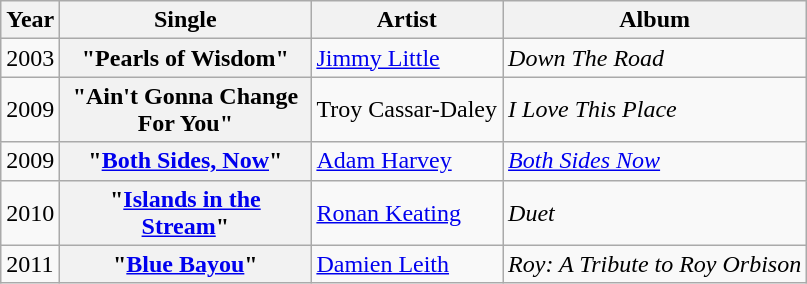<table class="wikitable plainrowheaders">
<tr>
<th>Year</th>
<th style="width:10em;">Single</th>
<th>Artist</th>
<th>Album</th>
</tr>
<tr>
<td>2003</td>
<th scope="row">"Pearls of Wisdom"</th>
<td><a href='#'>Jimmy Little</a></td>
<td><em>Down The Road</em></td>
</tr>
<tr>
<td>2009</td>
<th scope="row">"Ain't Gonna Change For You"</th>
<td>Troy Cassar-Daley</td>
<td><em>I Love This Place</em></td>
</tr>
<tr>
<td>2009</td>
<th scope="row">"<a href='#'>Both Sides, Now</a>"</th>
<td><a href='#'>Adam Harvey</a></td>
<td><em><a href='#'>Both Sides Now</a></em></td>
</tr>
<tr>
<td>2010</td>
<th scope="row">"<a href='#'>Islands in the Stream</a>"</th>
<td><a href='#'>Ronan Keating</a></td>
<td><em>Duet</em></td>
</tr>
<tr>
<td>2011</td>
<th scope="row">"<a href='#'>Blue Bayou</a>"</th>
<td><a href='#'>Damien Leith</a></td>
<td><em>Roy: A Tribute to Roy Orbison</em></td>
</tr>
</table>
